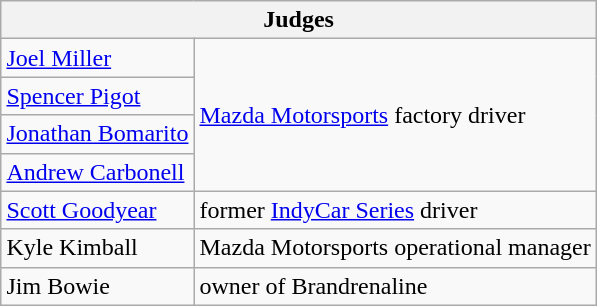<table class="wikitable" align=right>
<tr>
<th colspan=2>Judges</th>
</tr>
<tr>
<td> <a href='#'>Joel Miller</a></td>
<td rowspan=4><a href='#'>Mazda Motorsports</a> factory driver</td>
</tr>
<tr>
<td> <a href='#'>Spencer Pigot</a></td>
</tr>
<tr>
<td> <a href='#'>Jonathan Bomarito</a></td>
</tr>
<tr>
<td> <a href='#'>Andrew Carbonell</a></td>
</tr>
<tr>
<td> <a href='#'>Scott Goodyear</a></td>
<td>former <a href='#'>IndyCar Series</a> driver</td>
</tr>
<tr>
<td> Kyle Kimball</td>
<td>Mazda Motorsports operational manager</td>
</tr>
<tr>
<td> Jim Bowie</td>
<td>owner of Brandrenaline</td>
</tr>
</table>
